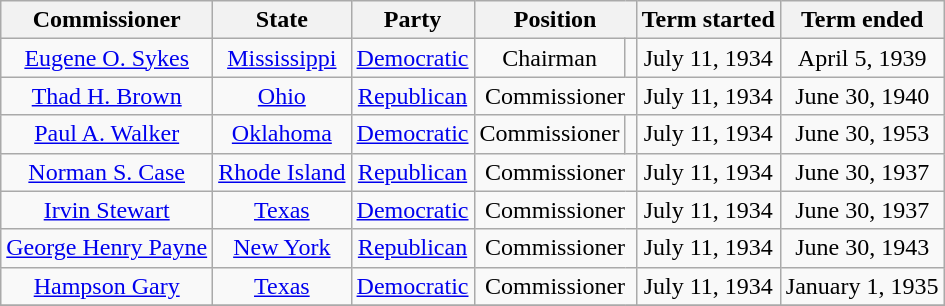<table class="wikitable sortable" style="text-align: center;">
<tr>
<th>Commissioner</th>
<th>State</th>
<th>Party</th>
<th colspan=2>Position</th>
<th>Term started</th>
<th>Term ended</th>
</tr>
<tr>
<td><a href='#'>Eugene O. Sykes</a></td>
<td><a href='#'>Mississippi</a></td>
<td><a href='#'>Democratic</a></td>
<td>Chairman</td>
<td></td>
<td>July 11, 1934</td>
<td>April 5, 1939</td>
</tr>
<tr>
<td><a href='#'>Thad H. Brown</a></td>
<td><a href='#'>Ohio</a></td>
<td><a href='#'>Republican</a></td>
<td colspan=2>Commissioner</td>
<td>July 11, 1934</td>
<td>June 30, 1940</td>
</tr>
<tr>
<td><a href='#'>Paul A. Walker</a></td>
<td><a href='#'>Oklahoma</a></td>
<td><a href='#'>Democratic</a></td>
<td>Commissioner</td>
<td></td>
<td>July 11, 1934</td>
<td>June 30, 1953</td>
</tr>
<tr>
<td><a href='#'>Norman S. Case</a></td>
<td><a href='#'>Rhode Island</a></td>
<td><a href='#'>Republican</a></td>
<td colspan=2>Commissioner</td>
<td>July 11, 1934</td>
<td>June 30, 1937</td>
</tr>
<tr>
<td><a href='#'>Irvin Stewart</a></td>
<td><a href='#'>Texas</a></td>
<td><a href='#'>Democratic</a></td>
<td colspan=2>Commissioner</td>
<td>July 11, 1934</td>
<td>June 30, 1937</td>
</tr>
<tr>
<td><a href='#'>George Henry Payne</a></td>
<td><a href='#'>New York</a></td>
<td><a href='#'>Republican</a></td>
<td colspan=2>Commissioner</td>
<td>July 11, 1934</td>
<td>June 30, 1943</td>
</tr>
<tr>
<td><a href='#'>Hampson Gary</a></td>
<td><a href='#'>Texas</a></td>
<td><a href='#'>Democratic</a></td>
<td colspan=2>Commissioner</td>
<td>July 11, 1934</td>
<td>January 1, 1935</td>
</tr>
<tr>
</tr>
</table>
